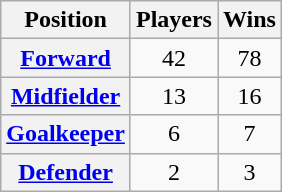<table class="wikitable sortable plainrowheaders" style=text-align:center>
<tr>
<th scope=col>Position</th>
<th scope=col>Players</th>
<th scope=col>Wins</th>
</tr>
<tr>
<th scope=row><a href='#'>Forward</a></th>
<td>42</td>
<td>78</td>
</tr>
<tr>
<th scope=row><a href='#'>Midfielder</a></th>
<td>13</td>
<td>16</td>
</tr>
<tr>
<th scope=row><a href='#'>Goalkeeper</a></th>
<td>6</td>
<td>7</td>
</tr>
<tr>
<th scope=row><a href='#'>Defender</a></th>
<td>2</td>
<td>3</td>
</tr>
</table>
